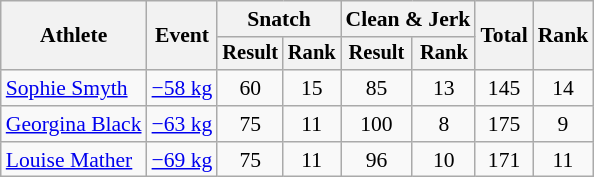<table class="wikitable" style="font-size:90%">
<tr>
<th rowspan=2>Athlete</th>
<th rowspan=2>Event</th>
<th colspan="2">Snatch</th>
<th colspan="2">Clean & Jerk</th>
<th rowspan="2">Total</th>
<th rowspan="2">Rank</th>
</tr>
<tr style="font-size:95%">
<th>Result</th>
<th>Rank</th>
<th>Result</th>
<th>Rank</th>
</tr>
<tr align=center>
<td align=left><a href='#'>Sophie Smyth</a></td>
<td align=left><a href='#'>−58 kg</a></td>
<td>60</td>
<td>15</td>
<td>85</td>
<td>13</td>
<td>145</td>
<td>14</td>
</tr>
<tr align=center>
<td align=left><a href='#'>Georgina Black</a></td>
<td align=left><a href='#'>−63 kg</a></td>
<td>75</td>
<td>11</td>
<td>100</td>
<td>8</td>
<td>175</td>
<td>9</td>
</tr>
<tr align=center>
<td align=left><a href='#'>Louise Mather</a></td>
<td align=left><a href='#'>−69 kg</a></td>
<td>75</td>
<td>11</td>
<td>96</td>
<td>10</td>
<td>171</td>
<td>11</td>
</tr>
</table>
